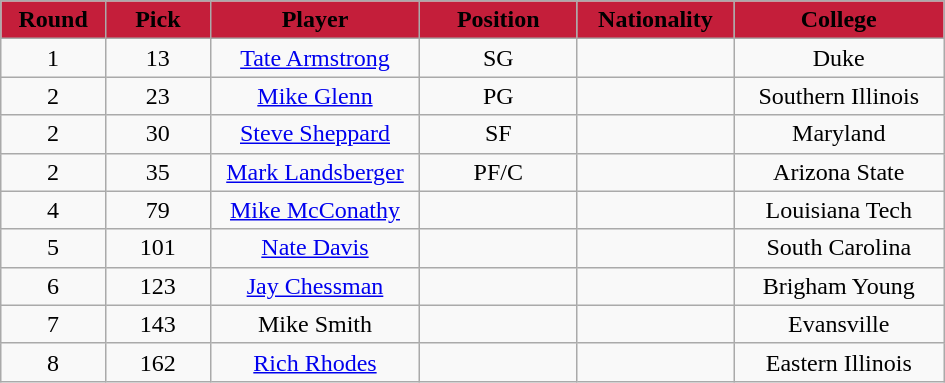<table class="wikitable sortable sortable">
<tr>
<th style="background:#C41E3A;" width="10%">Round</th>
<th style="background:#C41E3A;" width="10%">Pick</th>
<th style="background:#C41E3A;" width="20%">Player</th>
<th style="background:#C41E3A;" width="15%">Position</th>
<th style="background:#C41E3A;" width="15%">Nationality</th>
<th style="background:#C41E3A;" width="20%">College</th>
</tr>
<tr style="text-align: center">
<td>1</td>
<td>13</td>
<td><a href='#'>Tate Armstrong</a></td>
<td>SG</td>
<td></td>
<td>Duke</td>
</tr>
<tr style="text-align: center">
<td>2</td>
<td>23</td>
<td><a href='#'>Mike Glenn</a></td>
<td>PG</td>
<td></td>
<td>Southern Illinois</td>
</tr>
<tr style="text-align: center">
<td>2</td>
<td>30</td>
<td><a href='#'>Steve Sheppard</a></td>
<td>SF</td>
<td></td>
<td>Maryland</td>
</tr>
<tr style="text-align: center">
<td>2</td>
<td>35</td>
<td><a href='#'>Mark Landsberger</a></td>
<td>PF/C</td>
<td></td>
<td>Arizona State</td>
</tr>
<tr style="text-align: center">
<td>4</td>
<td>79</td>
<td><a href='#'>Mike McConathy</a></td>
<td></td>
<td></td>
<td>Louisiana Tech</td>
</tr>
<tr style="text-align: center">
<td>5</td>
<td>101</td>
<td><a href='#'>Nate Davis</a></td>
<td></td>
<td></td>
<td>South Carolina</td>
</tr>
<tr style="text-align: center">
<td>6</td>
<td>123</td>
<td><a href='#'>Jay Chessman</a></td>
<td></td>
<td></td>
<td>Brigham Young</td>
</tr>
<tr style="text-align: center">
<td>7</td>
<td>143</td>
<td>Mike Smith</td>
<td></td>
<td></td>
<td>Evansville</td>
</tr>
<tr style="text-align: center">
<td>8</td>
<td>162</td>
<td><a href='#'>Rich Rhodes</a></td>
<td></td>
<td></td>
<td>Eastern Illinois</td>
</tr>
</table>
